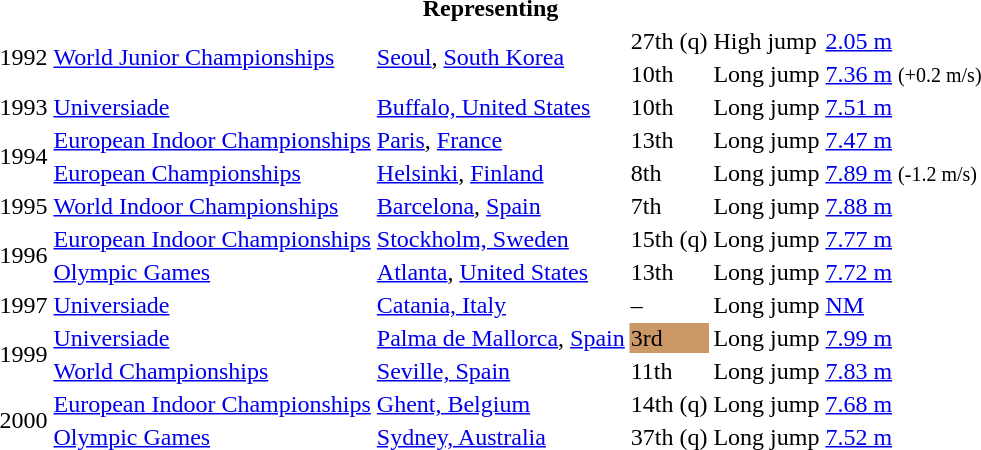<table>
<tr>
<th colspan="6">Representing </th>
</tr>
<tr>
<td rowspan=2>1992</td>
<td rowspan=2><a href='#'>World Junior Championships</a></td>
<td rowspan=2><a href='#'>Seoul</a>, <a href='#'>South Korea</a></td>
<td>27th (q)</td>
<td>High jump</td>
<td><a href='#'>2.05 m</a></td>
</tr>
<tr>
<td>10th</td>
<td>Long jump</td>
<td><a href='#'>7.36 m</a>  <small>(+0.2 m/s)</small></td>
</tr>
<tr>
<td>1993</td>
<td><a href='#'>Universiade</a></td>
<td><a href='#'>Buffalo, United States</a></td>
<td>10th</td>
<td>Long jump</td>
<td><a href='#'>7.51 m</a></td>
</tr>
<tr>
<td rowspan=2>1994</td>
<td><a href='#'>European Indoor Championships</a></td>
<td><a href='#'>Paris</a>, <a href='#'>France</a></td>
<td>13th</td>
<td>Long jump</td>
<td><a href='#'>7.47 m</a></td>
</tr>
<tr>
<td><a href='#'>European Championships</a></td>
<td><a href='#'>Helsinki</a>, <a href='#'>Finland</a></td>
<td>8th</td>
<td>Long jump</td>
<td><a href='#'>7.89 m</a> <small>(-1.2 m/s)</small></td>
</tr>
<tr>
<td>1995</td>
<td><a href='#'>World Indoor Championships</a></td>
<td><a href='#'>Barcelona</a>, <a href='#'>Spain</a></td>
<td>7th</td>
<td>Long jump</td>
<td><a href='#'>7.88 m</a></td>
</tr>
<tr>
<td rowspan=2>1996</td>
<td><a href='#'>European Indoor Championships</a></td>
<td><a href='#'>Stockholm, Sweden</a></td>
<td>15th (q)</td>
<td>Long jump</td>
<td><a href='#'>7.77 m</a></td>
</tr>
<tr>
<td><a href='#'>Olympic Games</a></td>
<td><a href='#'>Atlanta</a>, <a href='#'>United States</a></td>
<td>13th</td>
<td>Long jump</td>
<td><a href='#'>7.72 m</a></td>
</tr>
<tr>
<td>1997</td>
<td><a href='#'>Universiade</a></td>
<td><a href='#'>Catania, Italy</a></td>
<td>–</td>
<td>Long jump</td>
<td><a href='#'>NM</a></td>
</tr>
<tr>
<td rowspan=2>1999</td>
<td><a href='#'>Universiade</a></td>
<td><a href='#'>Palma de Mallorca</a>, <a href='#'>Spain</a></td>
<td bgcolor="CC9966">3rd</td>
<td>Long jump</td>
<td><a href='#'>7.99 m</a></td>
</tr>
<tr>
<td><a href='#'>World Championships</a></td>
<td><a href='#'>Seville, Spain</a></td>
<td>11th</td>
<td>Long jump</td>
<td><a href='#'>7.83 m</a></td>
</tr>
<tr>
<td rowspan=2>2000</td>
<td><a href='#'>European Indoor Championships</a></td>
<td><a href='#'>Ghent, Belgium</a></td>
<td>14th (q)</td>
<td>Long jump</td>
<td><a href='#'>7.68 m</a></td>
</tr>
<tr>
<td><a href='#'>Olympic Games</a></td>
<td><a href='#'>Sydney, Australia</a></td>
<td>37th (q)</td>
<td>Long jump</td>
<td><a href='#'>7.52 m</a></td>
</tr>
</table>
